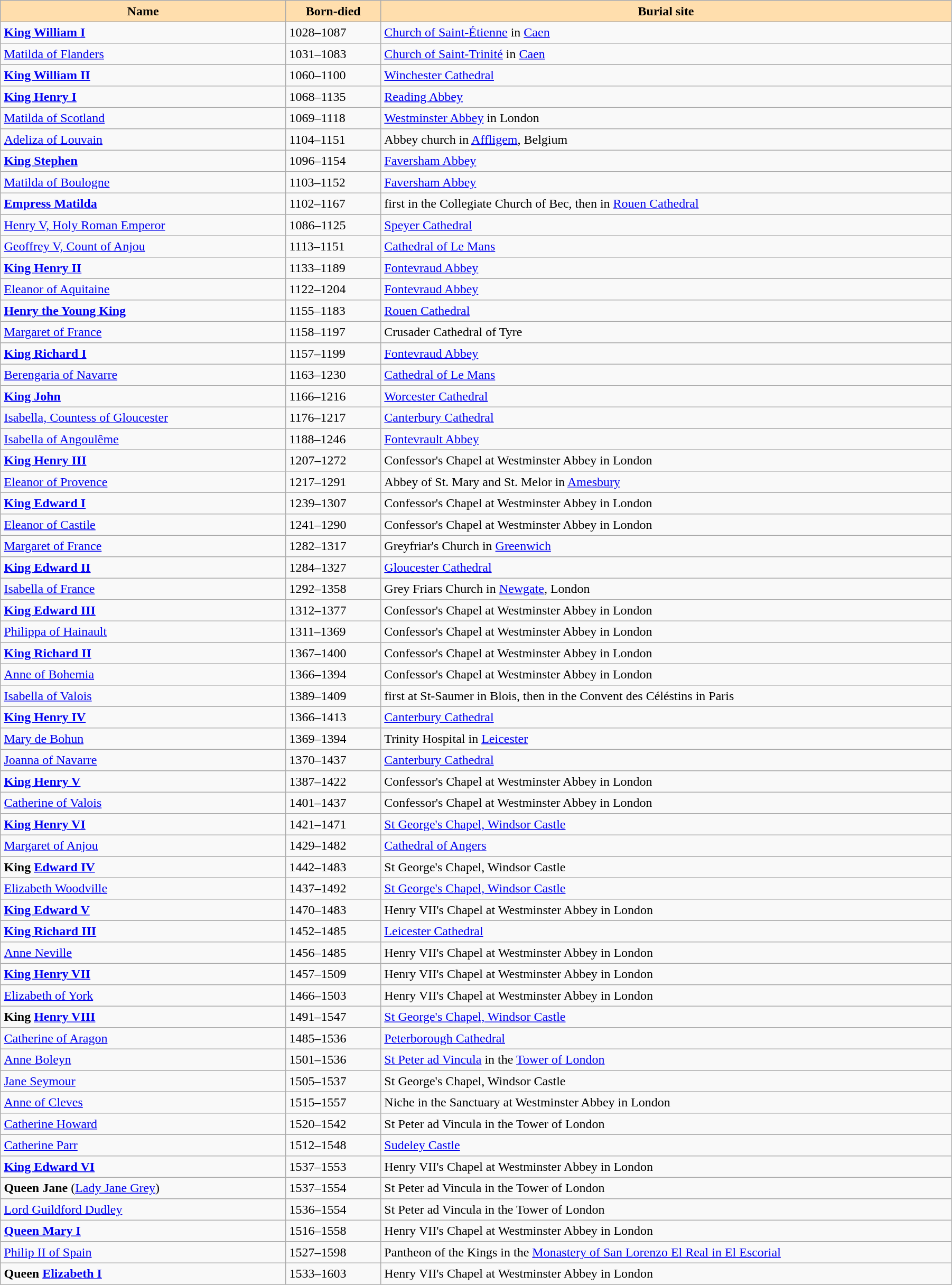<table width = "95%" border = 1 border="1" cellpadding="4" cellspacing="0" style="margin: 0.5em 1em 0.5em 0; background: #f9f9f9; border: 1px #aaa solid; border-collapse: collapse;">
<tr>
<th width="30%" bgcolor="#ffdead">Name</th>
<th width="10%" bgcolor="#ffdead">Born-died</th>
<th width="90%" bgcolor="#ffdead">Burial site</th>
</tr>
<tr>
<td><strong><a href='#'>King William I</a></strong></td>
<td>1028–1087</td>
<td><a href='#'>Church of Saint-Étienne</a> in <a href='#'>Caen</a></td>
</tr>
<tr>
<td><a href='#'>Matilda of Flanders</a></td>
<td>1031–1083</td>
<td><a href='#'>Church of Saint-Trinité</a> in <a href='#'>Caen</a></td>
</tr>
<tr>
<td><strong><a href='#'>King William II</a></strong></td>
<td>1060–1100</td>
<td><a href='#'>Winchester Cathedral</a></td>
</tr>
<tr>
<td><strong><a href='#'>King Henry I</a></strong></td>
<td>1068–1135</td>
<td><a href='#'>Reading Abbey</a></td>
</tr>
<tr>
<td><a href='#'>Matilda of Scotland</a></td>
<td>1069–1118</td>
<td><a href='#'>Westminster Abbey</a> in London</td>
</tr>
<tr>
<td><a href='#'>Adeliza of Louvain</a></td>
<td>1104–1151</td>
<td>Abbey church in <a href='#'>Affligem</a>, Belgium</td>
</tr>
<tr>
<td><strong><a href='#'>King Stephen</a></strong></td>
<td>1096–1154</td>
<td><a href='#'>Faversham Abbey</a></td>
</tr>
<tr>
<td><a href='#'>Matilda of Boulogne</a></td>
<td>1103–1152</td>
<td><a href='#'>Faversham Abbey</a></td>
</tr>
<tr>
<td><strong><a href='#'>Empress Matilda</a></strong></td>
<td>1102–1167</td>
<td>first in the Collegiate Church of Bec, then in <a href='#'>Rouen Cathedral</a></td>
</tr>
<tr>
<td><a href='#'>Henry V, Holy Roman Emperor</a></td>
<td>1086–1125</td>
<td><a href='#'>Speyer Cathedral</a></td>
</tr>
<tr>
<td><a href='#'>Geoffrey V, Count of Anjou</a></td>
<td>1113–1151</td>
<td><a href='#'>Cathedral of Le Mans</a></td>
</tr>
<tr>
<td><strong><a href='#'>King Henry II</a></strong></td>
<td>1133–1189</td>
<td><a href='#'>Fontevraud Abbey</a></td>
</tr>
<tr>
<td><a href='#'>Eleanor of Aquitaine</a></td>
<td>1122–1204</td>
<td><a href='#'>Fontevraud Abbey</a></td>
</tr>
<tr>
<td><strong><a href='#'>Henry the Young King</a></strong></td>
<td>1155–1183</td>
<td><a href='#'>Rouen Cathedral</a></td>
</tr>
<tr>
<td><a href='#'>Margaret of France</a></td>
<td>1158–1197</td>
<td>Crusader Cathedral of Tyre</td>
</tr>
<tr>
<td><strong><a href='#'>King Richard I</a></strong></td>
<td>1157–1199</td>
<td><a href='#'>Fontevraud Abbey</a></td>
</tr>
<tr>
<td><a href='#'>Berengaria of Navarre</a></td>
<td>1163–1230</td>
<td><a href='#'>Cathedral of Le Mans</a></td>
</tr>
<tr>
<td><strong><a href='#'>King John</a></strong></td>
<td>1166–1216</td>
<td><a href='#'>Worcester Cathedral</a></td>
</tr>
<tr>
<td><a href='#'>Isabella, Countess of Gloucester</a></td>
<td>1176–1217</td>
<td><a href='#'>Canterbury Cathedral</a></td>
</tr>
<tr>
<td><a href='#'>Isabella of Angoulême</a></td>
<td>1188–1246</td>
<td><a href='#'>Fontevrault Abbey</a></td>
</tr>
<tr>
<td><strong><a href='#'>King Henry III</a></strong></td>
<td>1207–1272</td>
<td>Confessor's Chapel at Westminster Abbey in London</td>
</tr>
<tr>
<td><a href='#'>Eleanor of Provence</a></td>
<td>1217–1291</td>
<td>Abbey of St. Mary and St. Melor in <a href='#'>Amesbury</a></td>
</tr>
<tr>
<td><strong><a href='#'>King Edward I</a></strong></td>
<td>1239–1307</td>
<td>Confessor's Chapel at Westminster Abbey in London</td>
</tr>
<tr>
<td><a href='#'>Eleanor of Castile</a></td>
<td>1241–1290</td>
<td>Confessor's Chapel at Westminster Abbey in London</td>
</tr>
<tr>
<td><a href='#'>Margaret of France</a></td>
<td>1282–1317</td>
<td>Greyfriar's Church in <a href='#'>Greenwich</a></td>
</tr>
<tr>
<td><strong><a href='#'>King Edward II</a></strong></td>
<td>1284–1327</td>
<td><a href='#'>Gloucester Cathedral</a></td>
</tr>
<tr>
<td><a href='#'>Isabella of France</a></td>
<td>1292–1358</td>
<td>Grey Friars Church in <a href='#'>Newgate</a>, London</td>
</tr>
<tr>
<td><strong><a href='#'>King Edward III</a></strong></td>
<td>1312–1377</td>
<td>Confessor's Chapel at Westminster Abbey in London</td>
</tr>
<tr>
<td><a href='#'>Philippa of Hainault</a></td>
<td>1311–1369</td>
<td>Confessor's Chapel at Westminster Abbey in London</td>
</tr>
<tr>
<td><strong><a href='#'>King Richard II</a></strong></td>
<td>1367–1400</td>
<td>Confessor's Chapel at Westminster Abbey in London</td>
</tr>
<tr>
<td><a href='#'>Anne of Bohemia</a></td>
<td>1366–1394</td>
<td>Confessor's Chapel at Westminster Abbey in London</td>
</tr>
<tr>
<td><a href='#'>Isabella of Valois</a></td>
<td>1389–1409</td>
<td>first at St-Saumer in Blois, then in the Convent des Céléstins in Paris</td>
</tr>
<tr>
<td><strong><a href='#'>King Henry IV</a></strong></td>
<td>1366–1413</td>
<td><a href='#'>Canterbury Cathedral</a></td>
</tr>
<tr>
<td><a href='#'>Mary de Bohun</a></td>
<td>1369–1394</td>
<td>Trinity Hospital in <a href='#'>Leicester</a></td>
</tr>
<tr>
<td><a href='#'>Joanna of Navarre</a></td>
<td>1370–1437</td>
<td><a href='#'>Canterbury Cathedral</a></td>
</tr>
<tr>
<td><strong><a href='#'>King Henry V</a></strong></td>
<td>1387–1422</td>
<td>Confessor's Chapel at Westminster Abbey in London</td>
</tr>
<tr>
<td><a href='#'>Catherine of Valois</a></td>
<td>1401–1437</td>
<td>Confessor's Chapel at Westminster Abbey in London</td>
</tr>
<tr>
<td><strong><a href='#'>King Henry VI</a></strong></td>
<td>1421–1471</td>
<td><a href='#'>St George's Chapel, Windsor Castle</a></td>
</tr>
<tr>
<td><a href='#'>Margaret of Anjou</a></td>
<td>1429–1482</td>
<td><a href='#'>Cathedral of Angers</a></td>
</tr>
<tr>
<td><strong>King <a href='#'>Edward IV</a></strong></td>
<td>1442–1483</td>
<td>St George's Chapel, Windsor Castle</td>
</tr>
<tr>
<td><a href='#'>Elizabeth Woodville</a></td>
<td>1437–1492</td>
<td><a href='#'>St George's Chapel, Windsor Castle</a></td>
</tr>
<tr>
<td><strong><a href='#'>King Edward V</a></strong></td>
<td>1470–1483</td>
<td>Henry VII's Chapel at Westminster Abbey in London</td>
</tr>
<tr>
<td><strong><a href='#'>King Richard III</a></strong></td>
<td>1452–1485</td>
<td><a href='#'>Leicester Cathedral</a></td>
</tr>
<tr>
<td><a href='#'>Anne Neville</a></td>
<td>1456–1485</td>
<td>Henry VII's Chapel at Westminster Abbey in London</td>
</tr>
<tr>
<td><strong><a href='#'>King Henry VII</a></strong></td>
<td>1457–1509</td>
<td>Henry VII's Chapel at Westminster Abbey in London</td>
</tr>
<tr>
<td><a href='#'>Elizabeth of York</a></td>
<td>1466–1503</td>
<td>Henry VII's Chapel at Westminster Abbey in London</td>
</tr>
<tr>
<td><strong>King <a href='#'>Henry VIII</a></strong></td>
<td>1491–1547</td>
<td><a href='#'>St George's Chapel, Windsor Castle</a></td>
</tr>
<tr>
<td><a href='#'>Catherine of Aragon</a></td>
<td>1485–1536</td>
<td><a href='#'>Peterborough Cathedral</a></td>
</tr>
<tr>
<td><a href='#'>Anne Boleyn</a></td>
<td>1501–1536</td>
<td><a href='#'>St Peter ad Vincula</a> in the <a href='#'>Tower of London</a></td>
</tr>
<tr>
<td><a href='#'>Jane Seymour</a></td>
<td>1505–1537</td>
<td>St George's Chapel, Windsor Castle</td>
</tr>
<tr>
<td><a href='#'>Anne of Cleves</a></td>
<td>1515–1557</td>
<td>Niche in the Sanctuary at Westminster Abbey in London</td>
</tr>
<tr>
<td><a href='#'>Catherine Howard</a></td>
<td>1520–1542</td>
<td>St Peter ad Vincula in the Tower of London</td>
</tr>
<tr>
<td><a href='#'>Catherine Parr</a></td>
<td>1512–1548</td>
<td><a href='#'>Sudeley Castle</a></td>
</tr>
<tr>
<td><strong><a href='#'>King Edward VI</a></strong></td>
<td>1537–1553</td>
<td>Henry VII's Chapel at Westminster Abbey in London</td>
</tr>
<tr>
<td><strong>Queen Jane</strong> (<a href='#'>Lady Jane Grey</a>)</td>
<td>1537–1554</td>
<td>St Peter ad Vincula in the Tower of London</td>
</tr>
<tr>
<td><a href='#'>Lord Guildford Dudley</a></td>
<td>1536–1554</td>
<td>St Peter ad Vincula in the Tower of London</td>
</tr>
<tr>
<td><strong><a href='#'>Queen Mary I</a></strong></td>
<td>1516–1558</td>
<td>Henry VII's Chapel at Westminster Abbey in London</td>
</tr>
<tr>
<td><a href='#'>Philip II of Spain</a></td>
<td>1527–1598</td>
<td>Pantheon of the Kings in the <a href='#'>Monastery of San Lorenzo El Real in El Escorial</a></td>
</tr>
<tr>
<td><strong>Queen <a href='#'>Elizabeth I</a></strong></td>
<td>1533–1603</td>
<td>Henry VII's Chapel at Westminster Abbey in London</td>
</tr>
</table>
